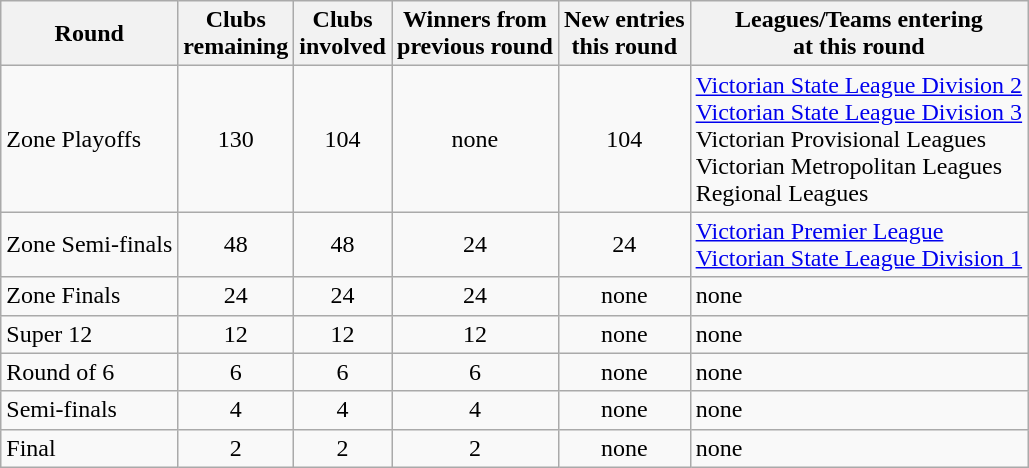<table class="wikitable">
<tr>
<th>Round</th>
<th>Clubs<br>remaining</th>
<th>Clubs<br>involved</th>
<th>Winners from<br>previous round</th>
<th>New entries<br>this round</th>
<th>Leagues/Teams entering<br>at this round</th>
</tr>
<tr>
<td>Zone Playoffs</td>
<td style="text-align:center;">130</td>
<td style="text-align:center;">104</td>
<td style="text-align:center;">none</td>
<td style="text-align:center;">104</td>
<td><a href='#'>Victorian State League Division 2</a><br><a href='#'>Victorian State League Division 3</a><br>Victorian Provisional Leagues<br>Victorian Metropolitan Leagues<br>Regional Leagues</td>
</tr>
<tr>
<td>Zone Semi-finals</td>
<td style="text-align:center;">48</td>
<td style="text-align:center;">48</td>
<td style="text-align:center;">24</td>
<td style="text-align:center;">24</td>
<td><a href='#'>Victorian Premier League</a><br><a href='#'>Victorian State League Division 1</a></td>
</tr>
<tr>
<td>Zone Finals</td>
<td style="text-align:center;">24</td>
<td style="text-align:center;">24</td>
<td style="text-align:center;">24</td>
<td style="text-align:center;">none</td>
<td>none</td>
</tr>
<tr>
<td>Super 12</td>
<td style="text-align:center;">12</td>
<td style="text-align:center;">12</td>
<td style="text-align:center;">12</td>
<td style="text-align:center;">none</td>
<td>none</td>
</tr>
<tr>
<td>Round of 6</td>
<td style="text-align:center;">6</td>
<td style="text-align:center;">6</td>
<td style="text-align:center;">6</td>
<td style="text-align:center;">none</td>
<td>none</td>
</tr>
<tr>
<td>Semi-finals</td>
<td style="text-align:center;">4</td>
<td style="text-align:center;">4</td>
<td style="text-align:center;">4</td>
<td style="text-align:center;">none</td>
<td>none</td>
</tr>
<tr>
<td>Final</td>
<td style="text-align:center;">2</td>
<td style="text-align:center;">2</td>
<td style="text-align:center;">2</td>
<td style="text-align:center;">none</td>
<td>none</td>
</tr>
</table>
